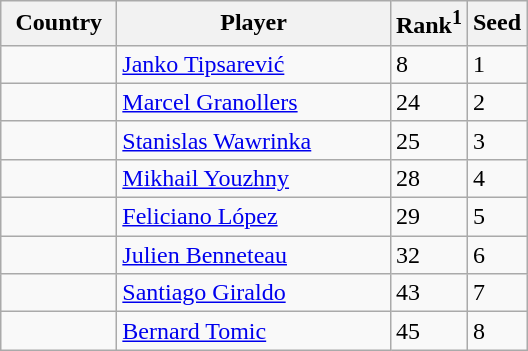<table class="sortable wikitable">
<tr>
<th width="70">Country</th>
<th width="175">Player</th>
<th>Rank<sup>1</sup></th>
<th>Seed</th>
</tr>
<tr>
<td></td>
<td><a href='#'>Janko Tipsarević</a></td>
<td>8</td>
<td>1</td>
</tr>
<tr>
<td></td>
<td><a href='#'>Marcel Granollers</a></td>
<td>24</td>
<td>2</td>
</tr>
<tr>
<td></td>
<td><a href='#'>Stanislas Wawrinka</a></td>
<td>25</td>
<td>3</td>
</tr>
<tr>
<td></td>
<td><a href='#'>Mikhail Youzhny</a></td>
<td>28</td>
<td>4</td>
</tr>
<tr>
<td></td>
<td><a href='#'>Feliciano López</a></td>
<td>29</td>
<td>5</td>
</tr>
<tr>
<td></td>
<td><a href='#'>Julien Benneteau</a></td>
<td>32</td>
<td>6</td>
</tr>
<tr>
<td></td>
<td><a href='#'>Santiago Giraldo</a></td>
<td>43</td>
<td>7</td>
</tr>
<tr>
<td></td>
<td><a href='#'>Bernard Tomic</a></td>
<td>45</td>
<td>8</td>
</tr>
</table>
